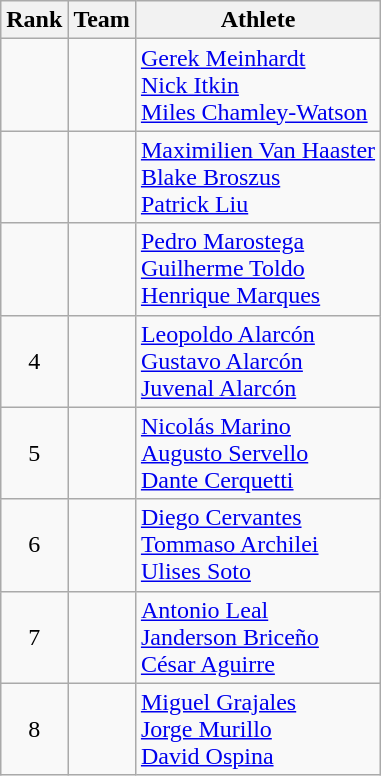<table class="wikitable sortable" style="text-align:center">
<tr>
<th>Rank</th>
<th>Team</th>
<th class="unsortable">Athlete</th>
</tr>
<tr>
<td></td>
<td align="left"></td>
<td align="left"><a href='#'>Gerek Meinhardt</a><br><a href='#'>Nick Itkin</a><br><a href='#'>Miles Chamley-Watson</a></td>
</tr>
<tr>
<td></td>
<td align="left"></td>
<td align="left"><a href='#'>Maximilien Van Haaster</a><br><a href='#'>Blake Broszus</a><br><a href='#'>Patrick Liu</a></td>
</tr>
<tr>
<td></td>
<td align="left"></td>
<td align="left"><a href='#'>Pedro Marostega</a><br><a href='#'>Guilherme Toldo</a><br><a href='#'>Henrique Marques</a></td>
</tr>
<tr>
<td>4</td>
<td align="left"></td>
<td align="left"><a href='#'>Leopoldo Alarcón</a><br><a href='#'>Gustavo Alarcón</a><br><a href='#'>Juvenal Alarcón</a></td>
</tr>
<tr>
<td>5</td>
<td align="left"></td>
<td align="left"><a href='#'>Nicolás Marino</a><br><a href='#'>Augusto Servello</a><br><a href='#'>Dante Cerquetti</a></td>
</tr>
<tr>
<td>6</td>
<td align="left"></td>
<td align="left"><a href='#'>Diego Cervantes</a><br><a href='#'>Tommaso Archilei</a><br><a href='#'>Ulises Soto</a></td>
</tr>
<tr>
<td>7</td>
<td align="left"></td>
<td align="left"><a href='#'>Antonio Leal</a><br><a href='#'>Janderson Briceño</a><br><a href='#'>César Aguirre</a></td>
</tr>
<tr>
<td>8</td>
<td align="left"></td>
<td align="left"><a href='#'>Miguel Grajales</a><br><a href='#'>Jorge Murillo</a><br><a href='#'>David Ospina</a></td>
</tr>
</table>
